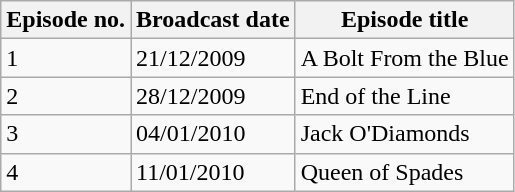<table class="wikitable">
<tr>
<th>Episode no.</th>
<th>Broadcast date</th>
<th>Episode title</th>
</tr>
<tr>
<td>1</td>
<td>21/12/2009</td>
<td>A Bolt From the Blue</td>
</tr>
<tr>
<td>2</td>
<td>28/12/2009</td>
<td>End of the Line</td>
</tr>
<tr>
<td>3</td>
<td>04/01/2010</td>
<td>Jack O'Diamonds</td>
</tr>
<tr>
<td>4</td>
<td>11/01/2010</td>
<td>Queen of Spades</td>
</tr>
</table>
